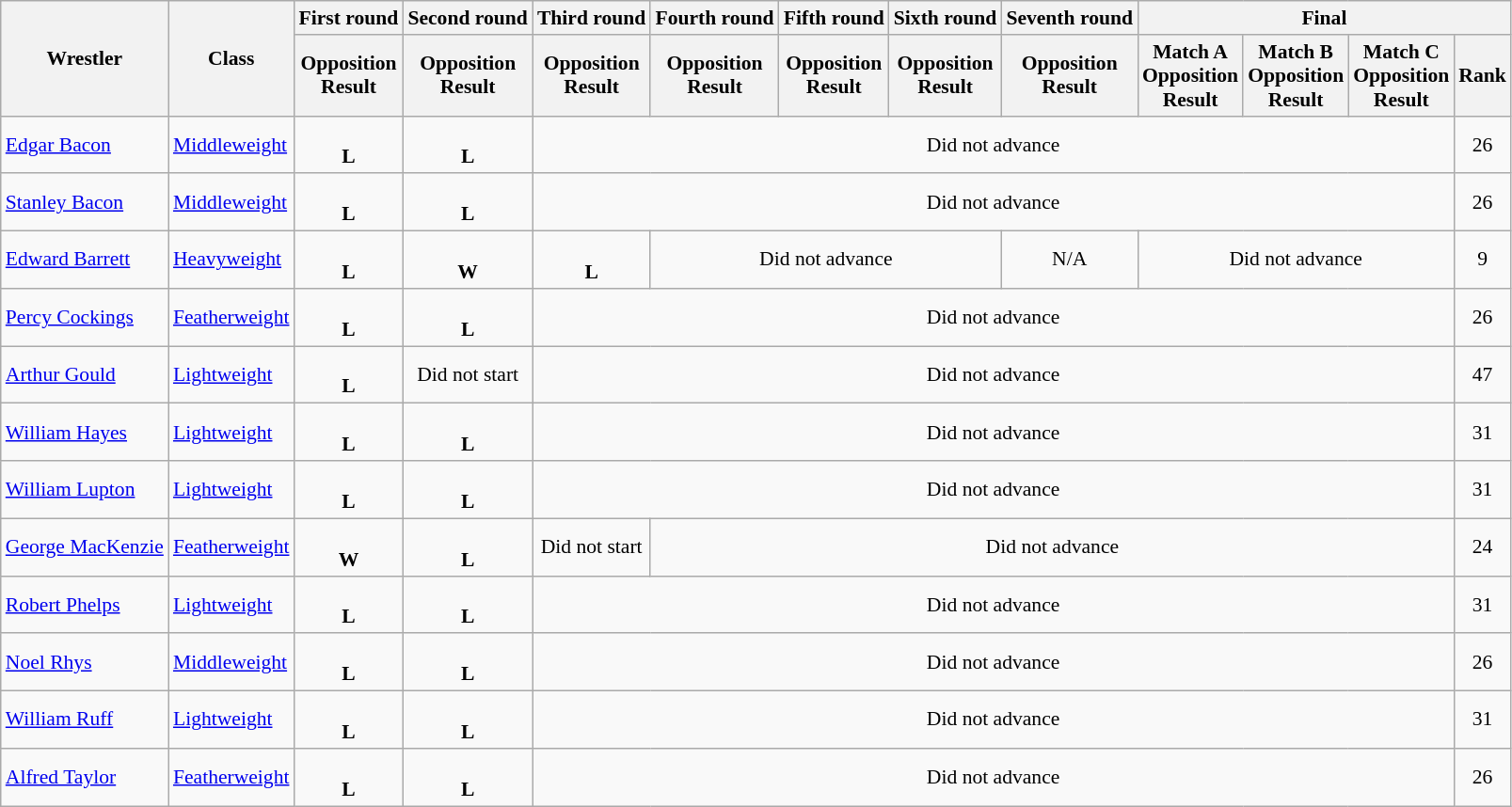<table class=wikitable style="font-size:90%">
<tr>
<th rowspan="2">Wrestler</th>
<th rowspan="2">Class</th>
<th>First round</th>
<th>Second round</th>
<th>Third round</th>
<th>Fourth round</th>
<th>Fifth round</th>
<th>Sixth round</th>
<th>Seventh round</th>
<th colspan="4">Final</th>
</tr>
<tr>
<th>Opposition<br>Result</th>
<th>Opposition<br>Result</th>
<th>Opposition<br>Result</th>
<th>Opposition<br>Result</th>
<th>Opposition<br>Result</th>
<th>Opposition<br>Result</th>
<th>Opposition<br>Result</th>
<th>Match A<br>Opposition<br>Result</th>
<th>Match B<br>Opposition<br>Result</th>
<th>Match C<br>Opposition<br>Result</th>
<th>Rank</th>
</tr>
<tr>
<td><a href='#'>Edgar Bacon</a></td>
<td><a href='#'>Middleweight</a></td>
<td align=center> <br> <strong>L</strong></td>
<td align=center> <br> <strong>L</strong></td>
<td align=center colspan=8>Did not advance</td>
<td align=center>26</td>
</tr>
<tr>
<td><a href='#'>Stanley Bacon</a></td>
<td><a href='#'>Middleweight</a></td>
<td align=center> <br> <strong>L</strong></td>
<td align=center> <br> <strong>L</strong></td>
<td align=center colspan=8>Did not advance</td>
<td align=center>26</td>
</tr>
<tr>
<td><a href='#'>Edward Barrett</a></td>
<td><a href='#'>Heavyweight</a></td>
<td align=center> <br> <strong>L</strong></td>
<td align=center> <br> <strong>W</strong></td>
<td align=center> <br> <strong>L</strong></td>
<td align=center colspan=3>Did not advance</td>
<td align=center>N/A</td>
<td align=center colspan=3>Did not advance</td>
<td align=center>9</td>
</tr>
<tr>
<td><a href='#'>Percy Cockings</a></td>
<td><a href='#'>Featherweight</a></td>
<td align=center> <br> <strong>L</strong></td>
<td align=center> <br> <strong>L</strong></td>
<td align=center colspan=8>Did not advance</td>
<td align=center>26</td>
</tr>
<tr>
<td><a href='#'>Arthur Gould</a></td>
<td><a href='#'>Lightweight</a></td>
<td align=center> <br> <strong>L</strong></td>
<td align=center>Did not start</td>
<td align=center colspan=8>Did not advance</td>
<td align=center>47</td>
</tr>
<tr>
<td><a href='#'>William Hayes</a></td>
<td><a href='#'>Lightweight</a></td>
<td align=center> <br> <strong>L</strong></td>
<td align=center> <br> <strong>L</strong></td>
<td align=center colspan=8>Did not advance</td>
<td align=center>31</td>
</tr>
<tr>
<td><a href='#'>William Lupton</a></td>
<td><a href='#'>Lightweight</a></td>
<td align=center> <br> <strong>L</strong></td>
<td align=center> <br> <strong>L</strong></td>
<td align=center colspan=8>Did not advance</td>
<td align=center>31</td>
</tr>
<tr>
<td><a href='#'>George MacKenzie</a></td>
<td><a href='#'>Featherweight</a></td>
<td align=center> <br> <strong>W</strong></td>
<td align=center> <br> <strong>L</strong></td>
<td align=center>Did not start</td>
<td align=center colspan=7>Did not advance</td>
<td align=center>24</td>
</tr>
<tr>
<td><a href='#'>Robert Phelps</a></td>
<td><a href='#'>Lightweight</a></td>
<td align=center> <br> <strong>L</strong></td>
<td align=center> <br> <strong>L</strong></td>
<td align=center colspan=8>Did not advance</td>
<td align=center>31</td>
</tr>
<tr>
<td><a href='#'>Noel Rhys</a></td>
<td><a href='#'>Middleweight</a></td>
<td align=center> <br> <strong>L</strong></td>
<td align=center> <br> <strong>L</strong></td>
<td align=center colspan=8>Did not advance</td>
<td align=center>26</td>
</tr>
<tr>
<td><a href='#'>William Ruff</a></td>
<td><a href='#'>Lightweight</a></td>
<td align=center> <br> <strong>L</strong></td>
<td align=center> <br> <strong>L</strong></td>
<td align=center colspan=8>Did not advance</td>
<td align=center>31</td>
</tr>
<tr>
<td><a href='#'>Alfred Taylor</a></td>
<td><a href='#'>Featherweight</a></td>
<td align=center> <br> <strong>L</strong></td>
<td align=center> <br> <strong>L</strong></td>
<td align=center colspan=8>Did not advance</td>
<td align=center>26</td>
</tr>
</table>
